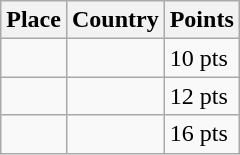<table class=wikitable>
<tr>
<th>Place</th>
<th>Country</th>
<th>Points</th>
</tr>
<tr>
<td align=center></td>
<td></td>
<td>10 pts</td>
</tr>
<tr>
<td align=center></td>
<td></td>
<td>12 pts</td>
</tr>
<tr>
<td align=center></td>
<td></td>
<td>16 pts</td>
</tr>
</table>
